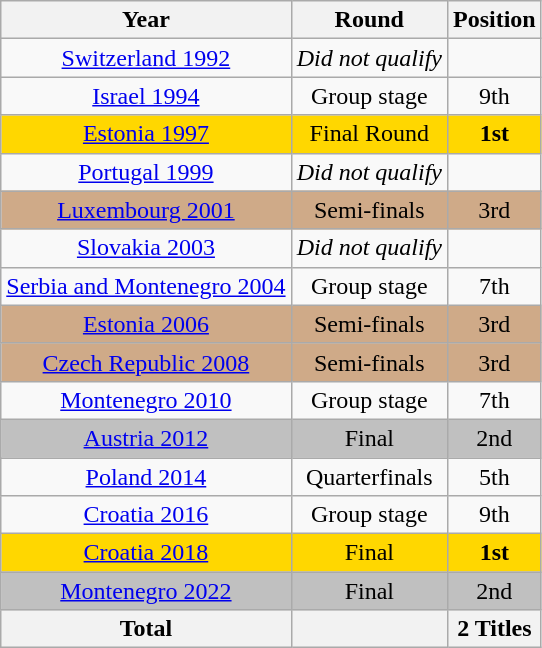<table class="wikitable" style="text-align: center;">
<tr>
<th>Year</th>
<th>Round</th>
<th>Position</th>
</tr>
<tr>
<td><a href='#'>Switzerland 1992</a></td>
<td><em>Did not qualify</em></td>
<td></td>
</tr>
<tr>
<td><a href='#'>Israel 1994</a></td>
<td>Group stage</td>
<td>9th</td>
</tr>
<tr style="background:gold;">
<td><a href='#'>Estonia 1997</a></td>
<td>Final Round</td>
<td><strong>1st</strong></td>
</tr>
<tr>
<td><a href='#'>Portugal 1999</a></td>
<td><em>Did not qualify</em></td>
<td></td>
</tr>
<tr style="background:#cfaa88;">
<td><a href='#'>Luxembourg 2001</a></td>
<td>Semi-finals</td>
<td>3rd</td>
</tr>
<tr>
<td><a href='#'>Slovakia 2003</a></td>
<td><em>Did not qualify</em></td>
<td></td>
</tr>
<tr>
<td><a href='#'>Serbia and Montenegro 2004</a></td>
<td>Group stage</td>
<td>7th</td>
</tr>
<tr style="background:#cfaa88;">
<td><a href='#'>Estonia 2006</a></td>
<td>Semi-finals</td>
<td>3rd</td>
</tr>
<tr style="background:#cfaa88;">
<td><a href='#'>Czech Republic 2008</a></td>
<td>Semi-finals</td>
<td>3rd</td>
</tr>
<tr>
<td><a href='#'>Montenegro 2010</a></td>
<td>Group stage</td>
<td>7th</td>
</tr>
<tr style="background:silver;">
<td><a href='#'>Austria 2012</a></td>
<td>Final</td>
<td>2nd</td>
</tr>
<tr>
<td><a href='#'>Poland 2014</a></td>
<td>Quarterfinals</td>
<td>5th</td>
</tr>
<tr>
<td><a href='#'>Croatia 2016</a></td>
<td>Group stage</td>
<td>9th</td>
</tr>
<tr style="background:gold;">
<td><a href='#'>Croatia 2018</a></td>
<td>Final</td>
<td><strong>1st</strong></td>
</tr>
<tr style="background:silver;">
<td><a href='#'>Montenegro 2022</a></td>
<td>Final</td>
<td>2nd</td>
</tr>
<tr>
<th>Total</th>
<th></th>
<th>2 Titles</th>
</tr>
</table>
